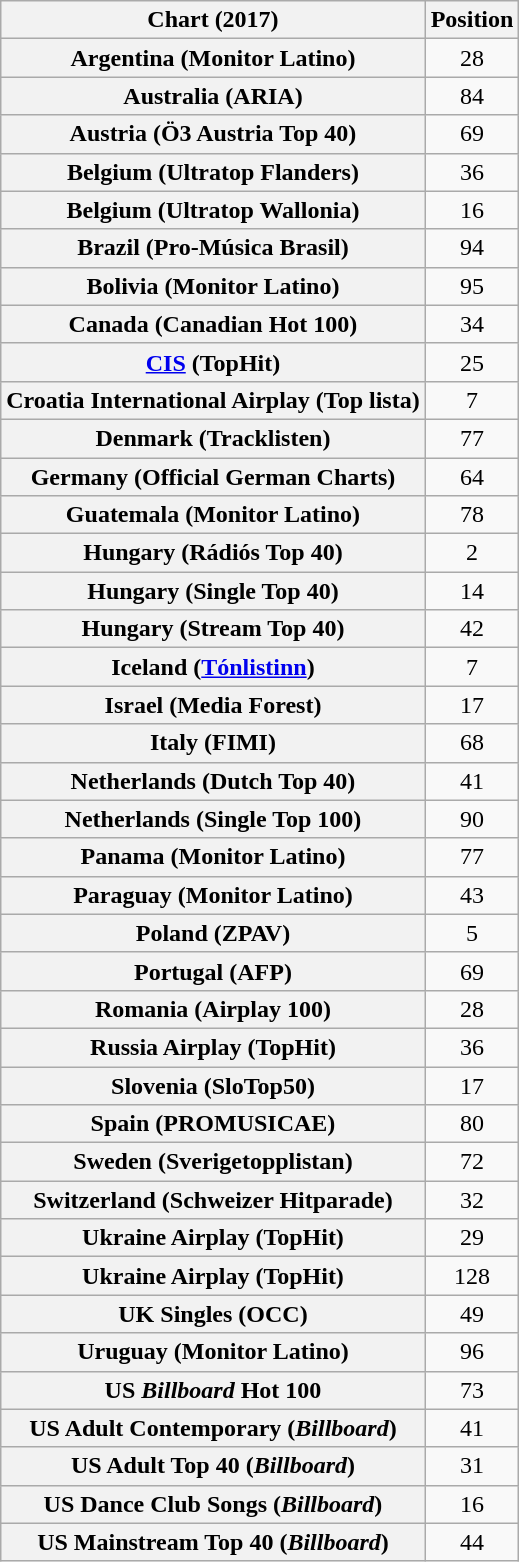<table class="wikitable plainrowheaders sortable" style="text-align:center">
<tr>
<th scope="col">Chart (2017)</th>
<th scope="col">Position</th>
</tr>
<tr>
<th scope="row">Argentina (Monitor Latino)</th>
<td>28</td>
</tr>
<tr>
<th scope="row">Australia (ARIA)</th>
<td>84</td>
</tr>
<tr>
<th scope="row">Austria (Ö3 Austria Top 40)</th>
<td>69</td>
</tr>
<tr>
<th scope="row">Belgium (Ultratop Flanders)</th>
<td>36</td>
</tr>
<tr>
<th scope="row">Belgium (Ultratop Wallonia)</th>
<td>16</td>
</tr>
<tr>
<th scope="row">Brazil (Pro-Música Brasil)</th>
<td>94</td>
</tr>
<tr>
<th scope="row">Bolivia (Monitor Latino)</th>
<td>95</td>
</tr>
<tr>
<th scope="row">Canada (Canadian Hot 100)</th>
<td>34</td>
</tr>
<tr>
<th scope="row"><a href='#'>CIS</a> (TopHit)</th>
<td>25</td>
</tr>
<tr>
<th scope="row">Croatia International Airplay (Top lista)</th>
<td>7</td>
</tr>
<tr>
<th scope="row">Denmark (Tracklisten)</th>
<td>77</td>
</tr>
<tr>
<th scope="row">Germany (Official German Charts)</th>
<td>64</td>
</tr>
<tr>
<th scope="row">Guatemala (Monitor Latino)</th>
<td>78</td>
</tr>
<tr>
<th scope="row">Hungary (Rádiós Top 40)</th>
<td>2</td>
</tr>
<tr>
<th scope="row">Hungary (Single Top 40)</th>
<td>14</td>
</tr>
<tr>
<th scope="row">Hungary (Stream Top 40)</th>
<td>42</td>
</tr>
<tr>
<th scope="row">Iceland (<a href='#'>Tónlistinn</a>)</th>
<td>7</td>
</tr>
<tr>
<th scope="row">Israel (Media Forest)</th>
<td>17</td>
</tr>
<tr>
<th scope="row">Italy (FIMI)</th>
<td>68</td>
</tr>
<tr>
<th scope="row">Netherlands (Dutch Top 40)</th>
<td>41</td>
</tr>
<tr>
<th scope="row">Netherlands (Single Top 100)</th>
<td>90</td>
</tr>
<tr>
<th scope="row">Panama (Monitor Latino)</th>
<td>77</td>
</tr>
<tr>
<th scope="row">Paraguay (Monitor Latino)</th>
<td>43</td>
</tr>
<tr>
<th scope="row">Poland (ZPAV)</th>
<td>5</td>
</tr>
<tr>
<th scope="row">Portugal (AFP)</th>
<td>69</td>
</tr>
<tr>
<th scope="row">Romania (Airplay 100)</th>
<td>28</td>
</tr>
<tr>
<th scope="row">Russia Airplay (TopHit)</th>
<td>36</td>
</tr>
<tr>
<th scope="row">Slovenia (SloTop50)</th>
<td>17</td>
</tr>
<tr>
<th scope="row">Spain (PROMUSICAE)</th>
<td>80</td>
</tr>
<tr>
<th scope="row">Sweden (Sverigetopplistan)</th>
<td>72</td>
</tr>
<tr>
<th scope="row">Switzerland (Schweizer Hitparade)</th>
<td>32</td>
</tr>
<tr>
<th scope="row">Ukraine Airplay (TopHit)</th>
<td>29</td>
</tr>
<tr>
<th scope="row">Ukraine Airplay (TopHit)<br></th>
<td>128</td>
</tr>
<tr>
<th scope="row">UK Singles (OCC)</th>
<td>49</td>
</tr>
<tr>
<th scope="row">Uruguay (Monitor Latino)</th>
<td>96</td>
</tr>
<tr>
<th scope="row">US <em>Billboard</em> Hot 100</th>
<td>73</td>
</tr>
<tr>
<th scope="row">US Adult Contemporary (<em>Billboard</em>)</th>
<td>41</td>
</tr>
<tr>
<th scope="row">US Adult Top 40 (<em>Billboard</em>)</th>
<td>31</td>
</tr>
<tr>
<th scope="row">US Dance Club Songs (<em>Billboard</em>)</th>
<td>16</td>
</tr>
<tr>
<th scope="row">US Mainstream Top 40 (<em>Billboard</em>)</th>
<td>44</td>
</tr>
</table>
